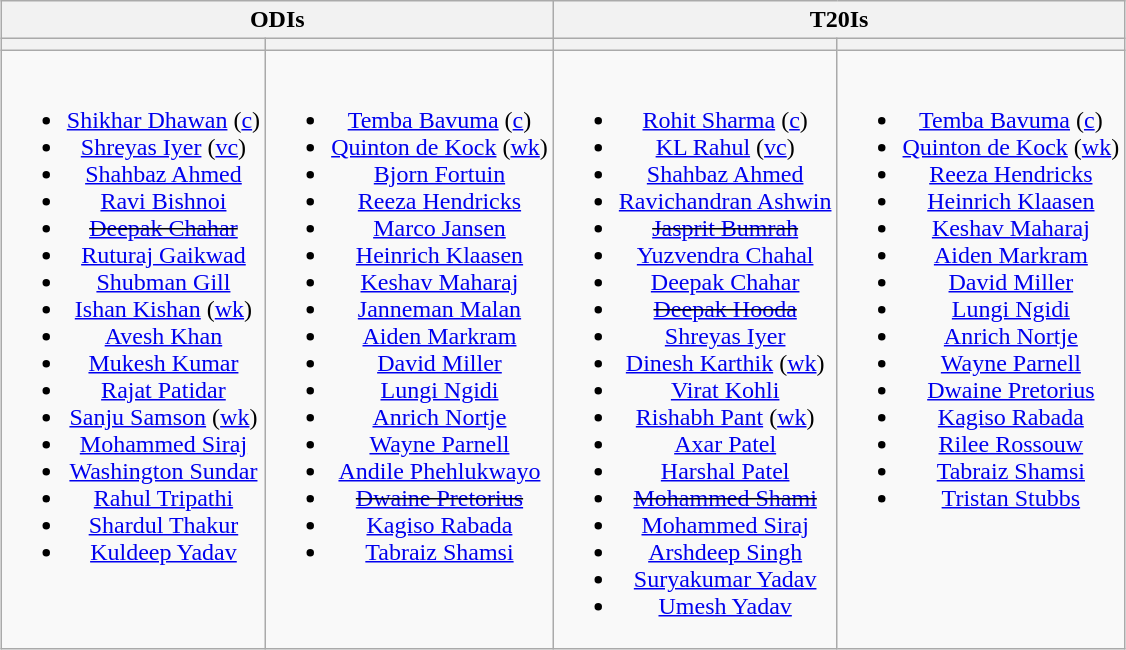<table class="wikitable" style="text-align:center; margin:auto">
<tr>
<th colspan=2>ODIs</th>
<th colspan=2>T20Is</th>
</tr>
<tr>
<th></th>
<th></th>
<th></th>
<th></th>
</tr>
<tr style="vertical-align:top">
<td><br><ul><li><a href='#'>Shikhar Dhawan</a> (<a href='#'>c</a>)</li><li><a href='#'>Shreyas Iyer</a> (<a href='#'>vc</a>)</li><li><a href='#'>Shahbaz Ahmed</a></li><li><a href='#'>Ravi Bishnoi</a></li><li><s><a href='#'>Deepak Chahar</a></s></li><li><a href='#'>Ruturaj Gaikwad</a></li><li><a href='#'>Shubman Gill</a></li><li><a href='#'>Ishan Kishan</a> (<a href='#'>wk</a>)</li><li><a href='#'>Avesh Khan</a></li><li><a href='#'>Mukesh Kumar</a></li><li><a href='#'>Rajat Patidar</a></li><li><a href='#'>Sanju Samson</a> (<a href='#'>wk</a>)</li><li><a href='#'>Mohammed Siraj</a></li><li><a href='#'>Washington Sundar</a></li><li><a href='#'>Rahul Tripathi</a></li><li><a href='#'>Shardul Thakur</a></li><li><a href='#'>Kuldeep Yadav</a></li></ul></td>
<td><br><ul><li><a href='#'>Temba Bavuma</a> (<a href='#'>c</a>)</li><li><a href='#'>Quinton de Kock</a> (<a href='#'>wk</a>)</li><li><a href='#'>Bjorn Fortuin</a></li><li><a href='#'>Reeza Hendricks</a></li><li><a href='#'>Marco Jansen</a></li><li><a href='#'>Heinrich Klaasen</a></li><li><a href='#'>Keshav Maharaj</a></li><li><a href='#'>Janneman Malan</a></li><li><a href='#'>Aiden Markram</a></li><li><a href='#'>David Miller</a></li><li><a href='#'>Lungi Ngidi</a></li><li><a href='#'>Anrich Nortje</a></li><li><a href='#'>Wayne Parnell</a></li><li><a href='#'>Andile Phehlukwayo</a></li><li><s><a href='#'>Dwaine Pretorius</a></s></li><li><a href='#'>Kagiso Rabada</a></li><li><a href='#'>Tabraiz Shamsi</a></li></ul></td>
<td><br><ul><li><a href='#'>Rohit Sharma</a> (<a href='#'>c</a>)</li><li><a href='#'>KL Rahul</a> (<a href='#'>vc</a>)</li><li><a href='#'>Shahbaz Ahmed</a></li><li><a href='#'>Ravichandran Ashwin</a></li><li><s><a href='#'>Jasprit Bumrah</a></s></li><li><a href='#'>Yuzvendra Chahal</a></li><li><a href='#'>Deepak Chahar</a></li><li><s><a href='#'>Deepak Hooda</a></s></li><li><a href='#'>Shreyas Iyer</a></li><li><a href='#'>Dinesh Karthik</a> (<a href='#'>wk</a>)</li><li><a href='#'>Virat Kohli</a></li><li><a href='#'>Rishabh Pant</a> (<a href='#'>wk</a>)</li><li><a href='#'>Axar Patel</a></li><li><a href='#'>Harshal Patel</a></li><li><s><a href='#'>Mohammed Shami</a></s></li><li><a href='#'>Mohammed Siraj</a></li><li><a href='#'>Arshdeep Singh</a></li><li><a href='#'>Suryakumar Yadav</a></li><li><a href='#'>Umesh Yadav</a></li></ul></td>
<td><br><ul><li><a href='#'>Temba Bavuma</a> (<a href='#'>c</a>)</li><li><a href='#'>Quinton de Kock</a> (<a href='#'>wk</a>)</li><li><a href='#'>Reeza Hendricks</a></li><li><a href='#'>Heinrich Klaasen</a></li><li><a href='#'>Keshav Maharaj</a></li><li><a href='#'>Aiden Markram</a></li><li><a href='#'>David Miller</a></li><li><a href='#'>Lungi Ngidi</a></li><li><a href='#'>Anrich Nortje</a></li><li><a href='#'>Wayne Parnell</a></li><li><a href='#'>Dwaine Pretorius</a></li><li><a href='#'>Kagiso Rabada</a></li><li><a href='#'>Rilee Rossouw</a></li><li><a href='#'>Tabraiz Shamsi</a></li><li><a href='#'>Tristan Stubbs</a></li></ul></td>
</tr>
</table>
